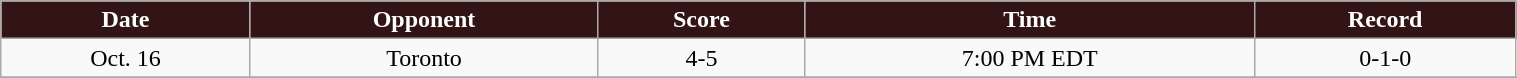<table class="wikitable" width="80%">
<tr align="center"  style=" background:#321414;color:#FFFFFF;">
<td><strong>Date</strong></td>
<td><strong>Opponent</strong></td>
<td><strong>Score</strong></td>
<td><strong>Time</strong></td>
<td><strong>Record</strong></td>
</tr>
<tr align="center" bgcolor="">
<td>Oct. 16</td>
<td>Toronto</td>
<td>4-5</td>
<td>7:00 PM EDT</td>
<td>0-1-0</td>
</tr>
<tr align="center" bgcolor="">
</tr>
</table>
